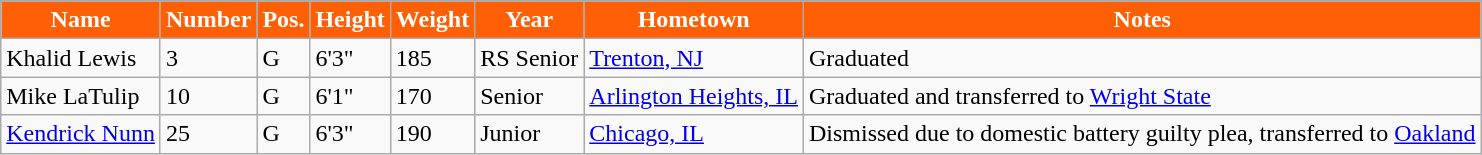<table class="wikitable sortable" border="1">
<tr style="text-align: center; background-color: #DF4E38; color: white">
</tr>
<tr style="background-color: white;">
<th style="background-color: #FF5F05;color:white">Name</th>
<th style="background-color: #FF5F05;color:white">Number</th>
<th style="background-color: #FF5F05;color:white">Pos.</th>
<th style="background-color: #FF5F05;color:white">Height</th>
<th style="background-color: #FF5F05;color:white">Weight</th>
<th style="background-color: #FF5F05;color:white">Year</th>
<th style="background-color: #FF5F05;color:white">Hometown</th>
<th class="unsortable" style="background-color: #FF5F05;color:white">Notes</th>
</tr>
<tr>
<td>Khalid Lewis</td>
<td>3</td>
<td>G</td>
<td>6'3"</td>
<td>185</td>
<td>RS Senior</td>
<td><a href='#'>Trenton, NJ</a></td>
<td>Graduated</td>
</tr>
<tr>
<td>Mike LaTulip</td>
<td>10</td>
<td>G</td>
<td>6'1"</td>
<td>170</td>
<td>Senior</td>
<td><a href='#'>Arlington Heights, IL</a></td>
<td>Graduated and transferred to <a href='#'>Wright State</a></td>
</tr>
<tr>
<td><a href='#'>Kendrick Nunn</a></td>
<td>25</td>
<td>G</td>
<td>6'3"</td>
<td>190</td>
<td>Junior</td>
<td><a href='#'>Chicago, IL</a></td>
<td>Dismissed due to domestic battery guilty plea, transferred to <a href='#'>Oakland</a></td>
</tr>
</table>
